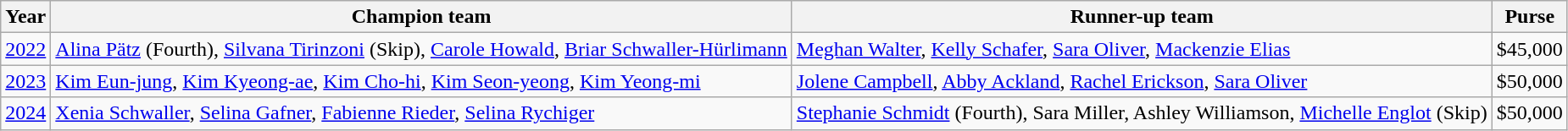<table class="wikitable">
<tr>
<th scope="col">Year</th>
<th scope="col">Champion team</th>
<th scope="col">Runner-up team</th>
<th scope="col">Purse</th>
</tr>
<tr>
<td><a href='#'>2022</a></td>
<td> <a href='#'>Alina Pätz</a> (Fourth), <a href='#'>Silvana Tirinzoni</a> (Skip), <a href='#'>Carole Howald</a>, <a href='#'>Briar Schwaller-Hürlimann</a></td>
<td> <a href='#'>Meghan Walter</a>, <a href='#'>Kelly Schafer</a>, <a href='#'>Sara Oliver</a>, <a href='#'>Mackenzie Elias</a></td>
<td>$45,000</td>
</tr>
<tr>
<td><a href='#'>2023</a></td>
<td> <a href='#'>Kim Eun-jung</a>, <a href='#'>Kim Kyeong-ae</a>, <a href='#'>Kim Cho-hi</a>, <a href='#'>Kim Seon-yeong</a>, <a href='#'>Kim Yeong-mi</a></td>
<td> <a href='#'>Jolene Campbell</a>, <a href='#'>Abby Ackland</a>, <a href='#'>Rachel Erickson</a>, <a href='#'>Sara Oliver</a></td>
<td>$50,000</td>
</tr>
<tr>
<td><a href='#'>2024</a></td>
<td> <a href='#'>Xenia Schwaller</a>, <a href='#'>Selina Gafner</a>, <a href='#'>Fabienne Rieder</a>, <a href='#'>Selina Rychiger</a></td>
<td> <a href='#'>Stephanie Schmidt</a> (Fourth), Sara Miller, Ashley Williamson, <a href='#'>Michelle Englot</a> (Skip)</td>
<td>$50,000</td>
</tr>
</table>
